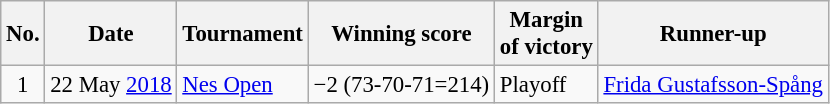<table class="wikitable" style="font-size:95%;">
<tr>
<th>No.</th>
<th>Date</th>
<th>Tournament</th>
<th>Winning score</th>
<th>Margin<br>of victory</th>
<th>Runner-up</th>
</tr>
<tr>
<td align=center>1</td>
<td>22 May <a href='#'>2018</a></td>
<td><a href='#'>Nes Open</a></td>
<td>−2 (73-70-71=214)</td>
<td>Playoff</td>
<td> <a href='#'>Frida Gustafsson-Spång</a></td>
</tr>
</table>
